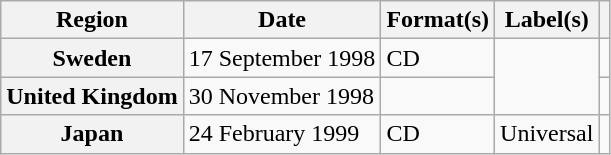<table class="wikitable plainrowheaders">
<tr>
<th scope="col">Region</th>
<th scope="col">Date</th>
<th scope="col">Format(s)</th>
<th scope="col">Label(s)</th>
<th scope="col"></th>
</tr>
<tr>
<th scope="row">Sweden</th>
<td>17 September 1998</td>
<td>CD</td>
<td rowspan="2"></td>
<td></td>
</tr>
<tr>
<th scope="row">United Kingdom</th>
<td>30 November 1998</td>
<td></td>
<td></td>
</tr>
<tr>
<th scope="row">Japan</th>
<td>24 February 1999</td>
<td>CD</td>
<td>Universal</td>
<td></td>
</tr>
</table>
